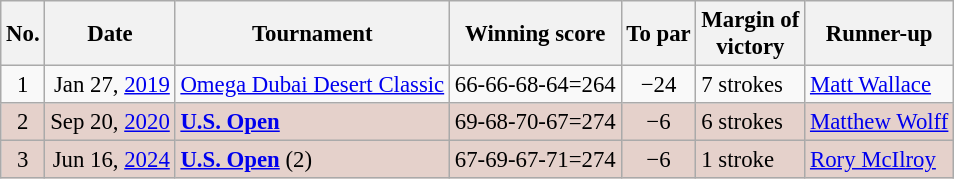<table class="wikitable" style="font-size:95%;">
<tr>
<th>No.</th>
<th>Date</th>
<th>Tournament</th>
<th>Winning score</th>
<th>To par</th>
<th>Margin of<br>victory</th>
<th>Runner-up</th>
</tr>
<tr>
<td align=center>1</td>
<td align=right>Jan 27, <a href='#'>2019</a></td>
<td><a href='#'>Omega Dubai Desert Classic</a></td>
<td align=right>66-66-68-64=264</td>
<td align=center>−24</td>
<td>7 strokes</td>
<td> <a href='#'>Matt Wallace</a></td>
</tr>
<tr style="background:#e5d1cb;">
<td align=center>2</td>
<td align=right>Sep 20, <a href='#'>2020</a></td>
<td><strong><a href='#'>U.S. Open</a></strong></td>
<td align=right>69-68-70-67=274</td>
<td align=center>−6</td>
<td>6 strokes</td>
<td> <a href='#'>Matthew Wolff</a></td>
</tr>
<tr style="background:#e5d1cb;">
<td align=center>3</td>
<td align=right>Jun 16, <a href='#'>2024</a></td>
<td><strong><a href='#'>U.S. Open</a></strong> (2)</td>
<td align=right>67-69-67-71=274</td>
<td align=center>−6</td>
<td>1 stroke</td>
<td> <a href='#'>Rory McIlroy</a></td>
</tr>
</table>
